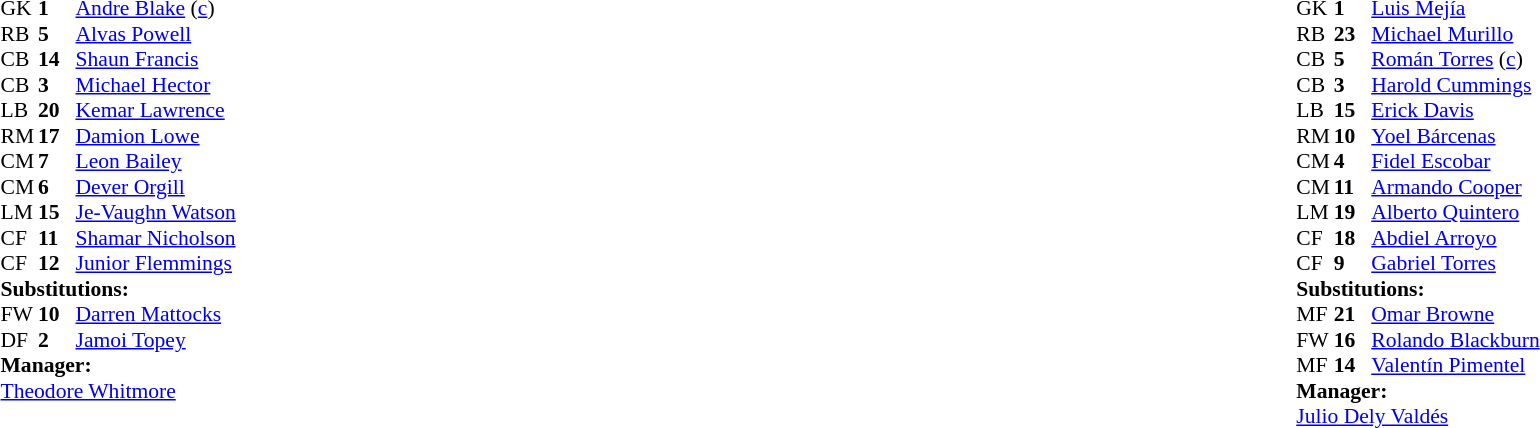<table width="100%">
<tr>
<td valign="top" width="40%"><br><table style="font-size:90%" cellspacing="0" cellpadding="0">
<tr>
<th width=25></th>
<th width=25></th>
</tr>
<tr>
<td>GK</td>
<td><strong>1</strong></td>
<td><a href='#'>Andre Blake</a> (<a href='#'>c</a>)</td>
</tr>
<tr>
<td>RB</td>
<td><strong>5</strong></td>
<td><a href='#'>Alvas Powell</a></td>
</tr>
<tr>
<td>CB</td>
<td><strong>14</strong></td>
<td><a href='#'>Shaun Francis</a></td>
</tr>
<tr>
<td>CB</td>
<td><strong>3</strong></td>
<td><a href='#'>Michael Hector</a></td>
<td></td>
</tr>
<tr>
<td>LB</td>
<td><strong>20</strong></td>
<td><a href='#'>Kemar Lawrence</a></td>
</tr>
<tr>
<td>RM</td>
<td><strong>17</strong></td>
<td><a href='#'>Damion Lowe</a></td>
</tr>
<tr>
<td>CM</td>
<td><strong>7</strong></td>
<td><a href='#'>Leon Bailey</a></td>
</tr>
<tr>
<td>CM</td>
<td><strong>6</strong></td>
<td><a href='#'>Dever Orgill</a></td>
<td></td>
<td></td>
</tr>
<tr>
<td>LM</td>
<td><strong>15</strong></td>
<td><a href='#'>Je-Vaughn Watson</a></td>
</tr>
<tr>
<td>CF</td>
<td><strong>11</strong></td>
<td><a href='#'>Shamar Nicholson</a></td>
<td></td>
<td></td>
</tr>
<tr>
<td>CF</td>
<td><strong>12</strong></td>
<td><a href='#'>Junior Flemmings</a></td>
</tr>
<tr>
<td colspan=3><strong>Substitutions:</strong></td>
</tr>
<tr>
<td>FW</td>
<td><strong>10</strong></td>
<td><a href='#'>Darren Mattocks</a></td>
<td></td>
<td></td>
</tr>
<tr>
<td>DF</td>
<td><strong>2</strong></td>
<td><a href='#'>Jamoi Topey</a></td>
<td></td>
<td></td>
</tr>
<tr>
<td colspan=3><strong>Manager:</strong></td>
</tr>
<tr>
<td colspan=3><a href='#'>Theodore Whitmore</a></td>
</tr>
</table>
</td>
<td valign="top"></td>
<td valign="top" width="50%"><br><table style="font-size:90%; margin:auto" cellspacing="0" cellpadding="0">
<tr>
<th width=25></th>
<th width=25></th>
</tr>
<tr>
<td>GK</td>
<td><strong>1</strong></td>
<td><a href='#'>Luis Mejía</a></td>
</tr>
<tr>
<td>RB</td>
<td><strong>23</strong></td>
<td><a href='#'>Michael Murillo</a></td>
</tr>
<tr>
<td>CB</td>
<td><strong>5</strong></td>
<td><a href='#'>Román Torres</a> (<a href='#'>c</a>)</td>
<td></td>
<td></td>
</tr>
<tr>
<td>CB</td>
<td><strong>3</strong></td>
<td><a href='#'>Harold Cummings</a></td>
</tr>
<tr>
<td>LB</td>
<td><strong>15</strong></td>
<td><a href='#'>Erick Davis</a></td>
</tr>
<tr>
<td>RM</td>
<td><strong>10</strong></td>
<td><a href='#'>Yoel Bárcenas</a></td>
<td></td>
</tr>
<tr>
<td>CM</td>
<td><strong>4</strong></td>
<td><a href='#'>Fidel Escobar</a></td>
</tr>
<tr>
<td>CM</td>
<td><strong>11</strong></td>
<td><a href='#'>Armando Cooper</a></td>
<td></td>
<td></td>
</tr>
<tr>
<td>LM</td>
<td><strong>19</strong></td>
<td><a href='#'>Alberto Quintero</a></td>
<td></td>
<td></td>
</tr>
<tr>
<td>CF</td>
<td><strong>18</strong></td>
<td><a href='#'>Abdiel Arroyo</a></td>
</tr>
<tr>
<td>CF</td>
<td><strong>9</strong></td>
<td><a href='#'>Gabriel Torres</a></td>
</tr>
<tr>
<td colspan=3><strong>Substitutions:</strong></td>
</tr>
<tr>
<td>MF</td>
<td><strong>21</strong></td>
<td><a href='#'>Omar Browne</a></td>
<td></td>
<td></td>
</tr>
<tr>
<td>FW</td>
<td><strong>16</strong></td>
<td><a href='#'>Rolando Blackburn</a></td>
<td></td>
<td></td>
</tr>
<tr>
<td>MF</td>
<td><strong>14</strong></td>
<td><a href='#'>Valentín Pimentel</a></td>
<td></td>
<td></td>
</tr>
<tr>
<td colspan=3><strong>Manager:</strong></td>
</tr>
<tr>
<td colspan=3><a href='#'>Julio Dely Valdés</a></td>
</tr>
</table>
</td>
</tr>
</table>
